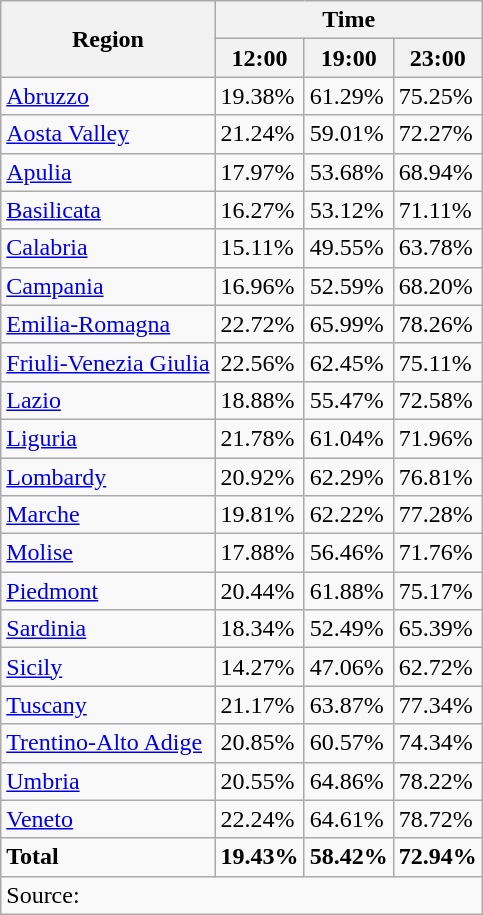<table class="wikitable sortable" style=text-align:left>
<tr>
<th rowspan=2>Region</th>
<th colspan=3>Time</th>
</tr>
<tr>
<th>12:00</th>
<th>19:00</th>
<th>23:00</th>
</tr>
<tr>
<td><a href='#'>Abruzzo</a></td>
<td>19.38%</td>
<td>61.29%</td>
<td>75.25%</td>
</tr>
<tr>
<td><a href='#'>Aosta Valley</a></td>
<td>21.24%</td>
<td>59.01%</td>
<td>72.27%</td>
</tr>
<tr>
<td><a href='#'>Apulia</a></td>
<td>17.97%</td>
<td>53.68%</td>
<td>68.94%</td>
</tr>
<tr>
<td><a href='#'>Basilicata</a></td>
<td>16.27%</td>
<td>53.12%</td>
<td>71.11%</td>
</tr>
<tr>
<td><a href='#'>Calabria</a></td>
<td>15.11%</td>
<td>49.55%</td>
<td>63.78%</td>
</tr>
<tr>
<td><a href='#'>Campania</a></td>
<td>16.96%</td>
<td>52.59%</td>
<td>68.20%</td>
</tr>
<tr>
<td><a href='#'>Emilia-Romagna</a></td>
<td>22.72%</td>
<td>65.99%</td>
<td>78.26%</td>
</tr>
<tr>
<td><a href='#'>Friuli-Venezia Giulia</a></td>
<td>22.56%</td>
<td>62.45%</td>
<td>75.11%</td>
</tr>
<tr>
<td><a href='#'>Lazio</a></td>
<td>18.88%</td>
<td>55.47%</td>
<td>72.58%</td>
</tr>
<tr>
<td><a href='#'>Liguria</a></td>
<td>21.78%</td>
<td>61.04%</td>
<td>71.96%</td>
</tr>
<tr>
<td><a href='#'>Lombardy</a></td>
<td>20.92%</td>
<td>62.29%</td>
<td>76.81%</td>
</tr>
<tr>
<td><a href='#'>Marche</a></td>
<td>19.81%</td>
<td>62.22%</td>
<td>77.28%</td>
</tr>
<tr>
<td><a href='#'>Molise</a></td>
<td>17.88%</td>
<td>56.46%</td>
<td>71.76%</td>
</tr>
<tr>
<td><a href='#'>Piedmont</a></td>
<td>20.44%</td>
<td>61.88%</td>
<td>75.17%</td>
</tr>
<tr>
<td><a href='#'>Sardinia</a></td>
<td>18.34%</td>
<td>52.49%</td>
<td>65.39%</td>
</tr>
<tr>
<td><a href='#'>Sicily</a></td>
<td>14.27%</td>
<td>47.06%</td>
<td>62.72%</td>
</tr>
<tr>
<td><a href='#'>Tuscany</a></td>
<td>21.17%</td>
<td>63.87%</td>
<td>77.34%</td>
</tr>
<tr>
<td><a href='#'>Trentino-Alto Adige</a></td>
<td>20.85%</td>
<td>60.57%</td>
<td>74.34%</td>
</tr>
<tr>
<td><a href='#'>Umbria</a></td>
<td>20.55%</td>
<td>64.86%</td>
<td>78.22%</td>
</tr>
<tr>
<td><a href='#'>Veneto</a></td>
<td>22.24%</td>
<td>64.61%</td>
<td>78.72%</td>
</tr>
<tr>
<td><strong>Total</strong></td>
<td><strong>19.43%</strong></td>
<td><strong>58.42%</strong></td>
<td><strong>72.94%</strong></td>
</tr>
<tr>
<td colspan=4>Source:  </td>
</tr>
</table>
